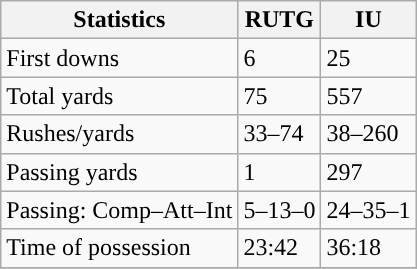<table class="wikitable" style="float: left;">
<tr>
<th>Statistics</th>
<th>RUTG</th>
<th>IU</th>
</tr>
<tr>
<td>First downs</td>
<td>6</td>
<td>25</td>
</tr>
<tr>
<td>Total yards</td>
<td>75</td>
<td>557</td>
</tr>
<tr>
<td>Rushes/yards</td>
<td>33–74</td>
<td>38–260</td>
</tr>
<tr>
<td>Passing yards</td>
<td>1</td>
<td>297</td>
</tr>
<tr>
<td>Passing: Comp–Att–Int</td>
<td>5–13–0</td>
<td>24–35–1</td>
</tr>
<tr>
<td>Time of possession</td>
<td>23:42</td>
<td>36:18</td>
</tr>
<tr>
</tr>
</table>
